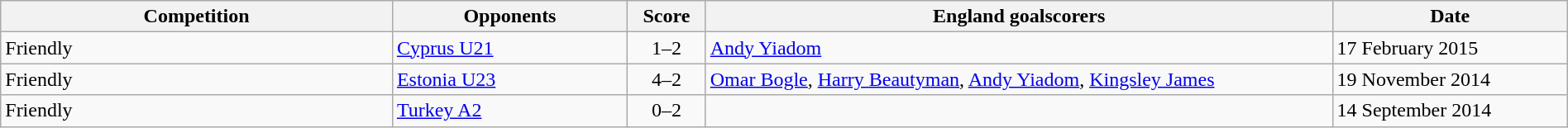<table class="wikitable" style="width:100%;">
<tr>
<th width=25%>Competition</th>
<th width=15%>Opponents</th>
<th width=5%>Score</th>
<th width=40%>England goalscorers</th>
<th width=15%>Date</th>
</tr>
<tr>
<td>Friendly</td>
<td><a href='#'>Cyprus U21</a></td>
<td align="center">1–2</td>
<td><a href='#'>Andy Yiadom</a></td>
<td>17 February 2015</td>
</tr>
<tr>
<td>Friendly</td>
<td><a href='#'>Estonia U23</a></td>
<td align="center">4–2</td>
<td><a href='#'>Omar Bogle</a>, <a href='#'>Harry Beautyman</a>, <a href='#'>Andy Yiadom</a>, <a href='#'>Kingsley James</a></td>
<td>19 November 2014</td>
</tr>
<tr>
<td>Friendly</td>
<td><a href='#'>Turkey A2</a></td>
<td align="center">0–2</td>
<td></td>
<td>14 September 2014</td>
</tr>
</table>
